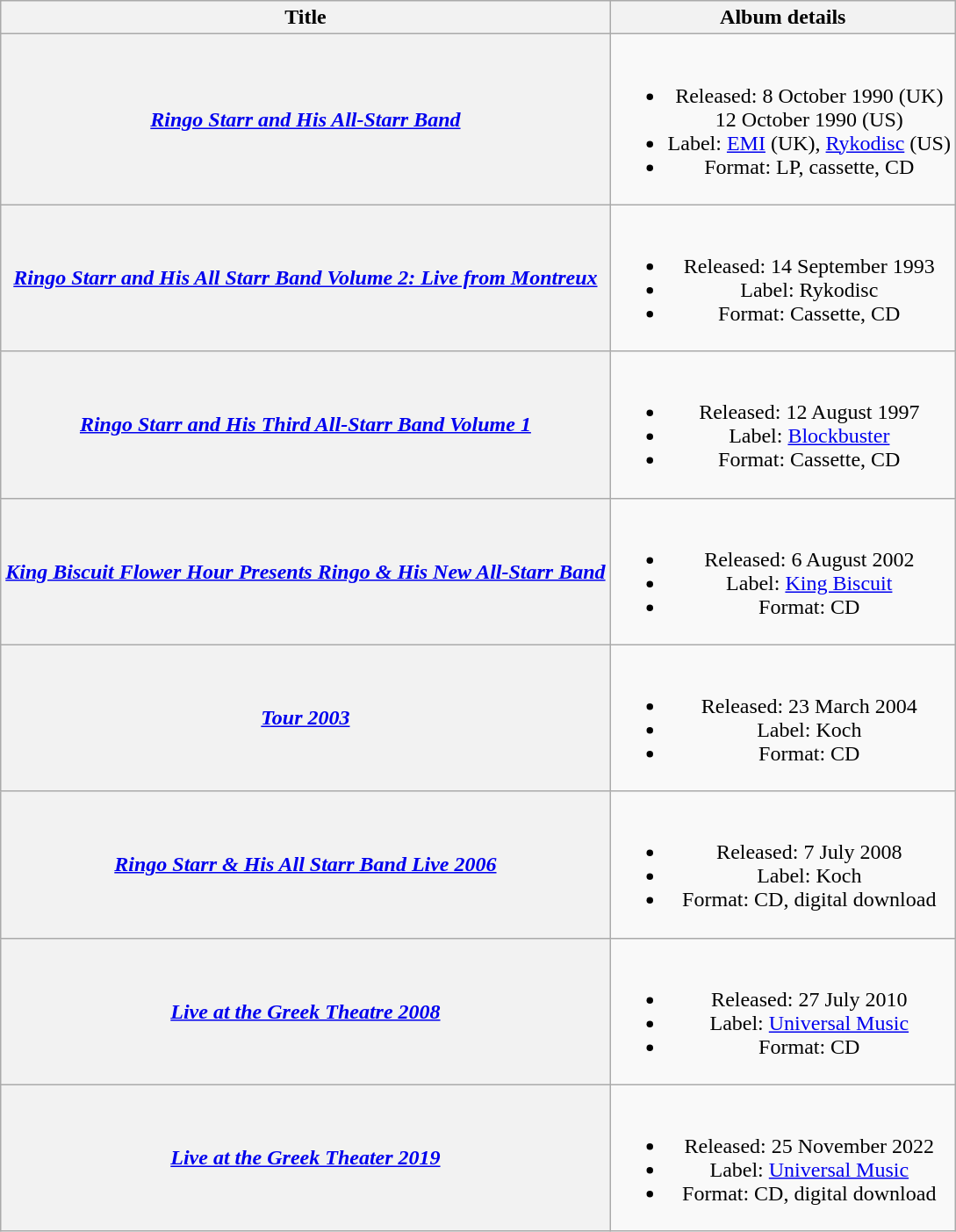<table class="wikitable plainrowheaders" style="text-align:center;">
<tr>
<th scope="col">Title</th>
<th scope="col">Album details</th>
</tr>
<tr>
<th scope="row"><em><a href='#'>Ringo Starr and His All-Starr Band</a></em></th>
<td><br><ul><li>Released: 8 October 1990 (UK)<br>12 October 1990 (US)</li><li>Label: <a href='#'>EMI</a> (UK), <a href='#'>Rykodisc</a> (US)</li><li>Format: LP, cassette, CD</li></ul></td>
</tr>
<tr>
<th scope="row"><em><a href='#'>Ringo Starr and His All Starr Band Volume 2: Live from Montreux</a></em></th>
<td><br><ul><li>Released: 14 September 1993</li><li>Label: Rykodisc</li><li>Format: Cassette, CD</li></ul></td>
</tr>
<tr>
<th scope="row"><em><a href='#'>Ringo Starr and His Third All-Starr Band Volume 1</a></em></th>
<td><br><ul><li>Released: 12 August 1997</li><li>Label: <a href='#'>Blockbuster</a></li><li>Format: Cassette, CD</li></ul></td>
</tr>
<tr>
<th scope="row"><em><a href='#'>King Biscuit Flower Hour Presents Ringo & His New All-Starr Band</a></em></th>
<td><br><ul><li>Released: 6 August 2002</li><li>Label: <a href='#'>King Biscuit</a></li><li>Format: CD</li></ul></td>
</tr>
<tr>
<th scope="row"><em><a href='#'>Tour 2003</a></em></th>
<td><br><ul><li>Released: 23 March 2004</li><li>Label: Koch</li><li>Format: CD</li></ul></td>
</tr>
<tr>
<th scope="row"><em><a href='#'>Ringo Starr & His All Starr Band Live 2006</a></em></th>
<td><br><ul><li>Released: 7 July 2008</li><li>Label: Koch</li><li>Format: CD, digital download</li></ul></td>
</tr>
<tr>
<th scope="row"><em><a href='#'>Live at the Greek Theatre 2008</a></em></th>
<td><br><ul><li>Released: 27 July 2010</li><li>Label: <a href='#'>Universal Music</a></li><li>Format: CD</li></ul></td>
</tr>
<tr>
<th scope="row"><em><a href='#'>Live at the Greek Theater 2019</a></em></th>
<td><br><ul><li>Released: 25 November 2022</li><li>Label: <a href='#'>Universal Music</a></li><li>Format: CD, digital download</li></ul></td>
</tr>
</table>
